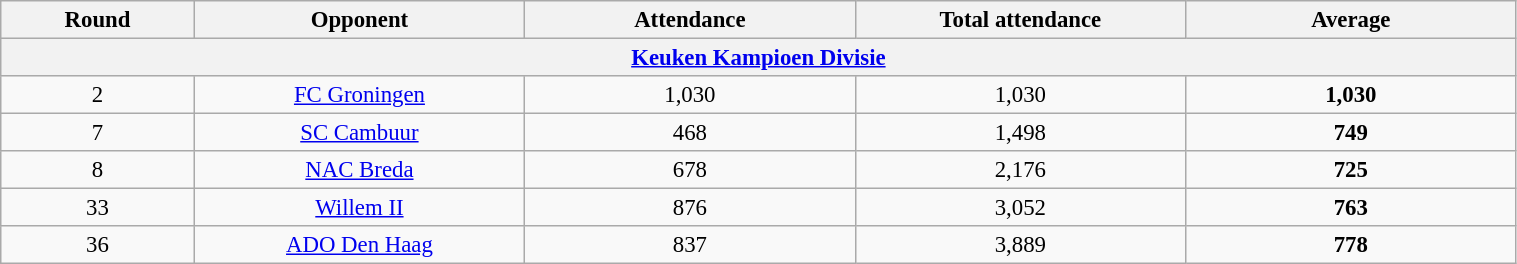<table class="wikitable" style="text-align: center; font-size: 95%; width: 80%;">
<tr>
<th style="width: 10px;">Round</th>
<th style="width: 80px;">Opponent</th>
<th style="width: 80px;">Attendance</th>
<th style="width: 80px;">Total attendance</th>
<th style="width: 80px;">Average</th>
</tr>
<tr>
<th colspan="5" align="center"><strong><a href='#'>Keuken Kampioen Divisie</a></strong></th>
</tr>
<tr>
<td align="center">2</td>
<td align="center"><a href='#'>FC Groningen</a></td>
<td align="center">1,030</td>
<td align="center">1,030</td>
<td align="center"><strong>1,030</strong></td>
</tr>
<tr>
<td align="center">7</td>
<td align="center"><a href='#'>SC Cambuur</a></td>
<td align="center">468</td>
<td align="center">1,498</td>
<td align="center"><strong>749</strong></td>
</tr>
<tr>
<td align="center">8</td>
<td align="center"><a href='#'>NAC Breda</a></td>
<td align="center">678</td>
<td align="center">2,176</td>
<td align="center"><strong>725</strong></td>
</tr>
<tr>
<td align="center">33</td>
<td align="center"><a href='#'>Willem II</a></td>
<td align="center">876</td>
<td align="center">3,052</td>
<td align="center"><strong>763</strong></td>
</tr>
<tr>
<td align="center">36</td>
<td align="center"><a href='#'>ADO Den Haag</a></td>
<td align="center">837</td>
<td align="center">3,889</td>
<td align="center"><strong>778</strong></td>
</tr>
</table>
